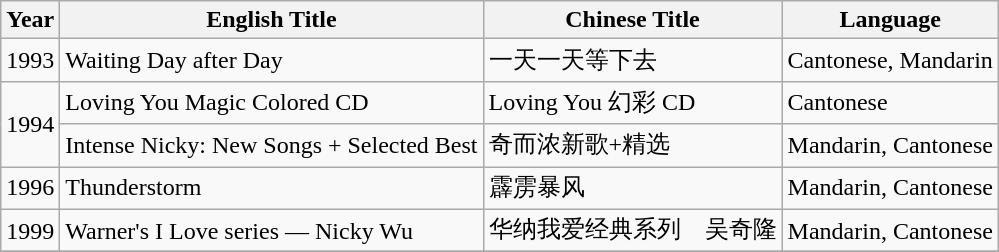<table class="wikitable">
<tr>
<th>Year</th>
<th>English Title</th>
<th>Chinese Title</th>
<th>Language</th>
</tr>
<tr>
<td>1993</td>
<td>Waiting Day after Day</td>
<td>一天一天等下去</td>
<td>Cantonese, Mandarin</td>
</tr>
<tr>
<td rowspan=2>1994</td>
<td>Loving You Magic Colored CD</td>
<td>Loving You 幻彩 CD</td>
<td>Cantonese</td>
</tr>
<tr>
<td>Intense Nicky: New Songs + Selected Best</td>
<td>奇而浓新歌+精选</td>
<td>Mandarin, Cantonese</td>
</tr>
<tr>
<td>1996</td>
<td>Thunderstorm</td>
<td>霹雳暴风</td>
<td>Mandarin, Cantonese</td>
</tr>
<tr>
<td>1999</td>
<td>Warner's I Love series — Nicky Wu</td>
<td>华纳我爱经典系列　吴奇隆</td>
<td>Mandarin, Cantonese</td>
</tr>
<tr>
</tr>
</table>
